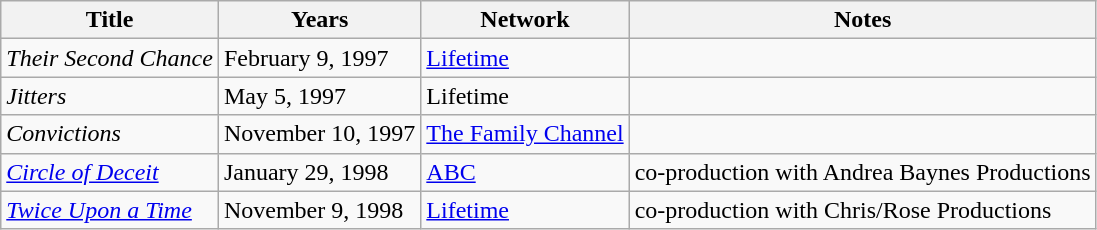<table class="wikitable sortable">
<tr>
<th>Title</th>
<th>Years</th>
<th>Network</th>
<th>Notes</th>
</tr>
<tr>
<td><em>Their Second Chance</em></td>
<td>February 9, 1997</td>
<td><a href='#'>Lifetime</a></td>
<td></td>
</tr>
<tr>
<td><em>Jitters</em></td>
<td>May 5, 1997</td>
<td>Lifetime</td>
<td></td>
</tr>
<tr>
<td><em>Convictions</em></td>
<td>November 10, 1997</td>
<td><a href='#'>The Family Channel</a></td>
<td></td>
</tr>
<tr>
<td><em><a href='#'>Circle of Deceit</a></em></td>
<td>January 29, 1998</td>
<td><a href='#'>ABC</a></td>
<td>co-production with Andrea Baynes Productions</td>
</tr>
<tr>
<td><em><a href='#'>Twice Upon a Time</a></em></td>
<td>November 9, 1998</td>
<td><a href='#'>Lifetime</a></td>
<td>co-production with Chris/Rose Productions</td>
</tr>
</table>
